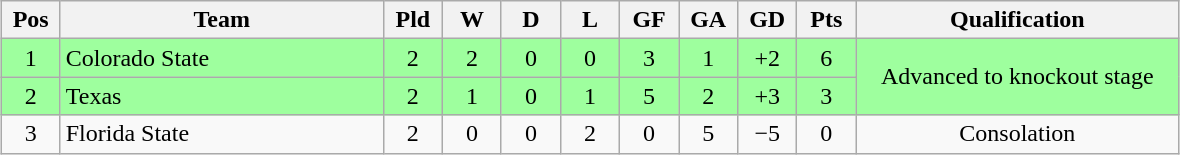<table class="wikitable" style="text-align:center; margin: 1em auto">
<tr>
<th style="width:2em">Pos</th>
<th style="width:13em">Team</th>
<th style="width:2em">Pld</th>
<th style="width:2em">W</th>
<th style="width:2em">D</th>
<th style="width:2em">L</th>
<th style="width:2em">GF</th>
<th style="width:2em">GA</th>
<th style="width:2em">GD</th>
<th style="width:2em">Pts</th>
<th style="width:13em">Qualification</th>
</tr>
<tr bgcolor="#9eff9e">
<td>1</td>
<td style="text-align:left">Colorado State</td>
<td>2</td>
<td>2</td>
<td>0</td>
<td>0</td>
<td>3</td>
<td>1</td>
<td>+2</td>
<td>6</td>
<td rowspan="2">Advanced to knockout stage</td>
</tr>
<tr bgcolor="#9eff9e">
<td>2</td>
<td style="text-align:left">Texas</td>
<td>2</td>
<td>1</td>
<td>0</td>
<td>1</td>
<td>5</td>
<td>2</td>
<td>+3</td>
<td>3</td>
</tr>
<tr>
<td>3</td>
<td style="text-align:left">Florida State</td>
<td>2</td>
<td>0</td>
<td>0</td>
<td>2</td>
<td>0</td>
<td>5</td>
<td>−5</td>
<td>0</td>
<td>Consolation</td>
</tr>
</table>
